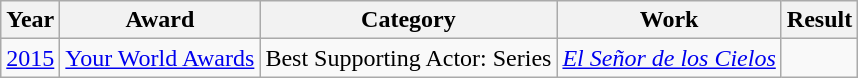<table class="wikitable">
<tr>
<th>Year</th>
<th>Award</th>
<th>Category</th>
<th>Work</th>
<th>Result</th>
</tr>
<tr>
<td><a href='#'>2015</a></td>
<td><a href='#'>Your World Awards</a></td>
<td>Best Supporting Actor: Series</td>
<td><em><a href='#'>El Señor de los Cielos</a></em></td>
<td></td>
</tr>
</table>
